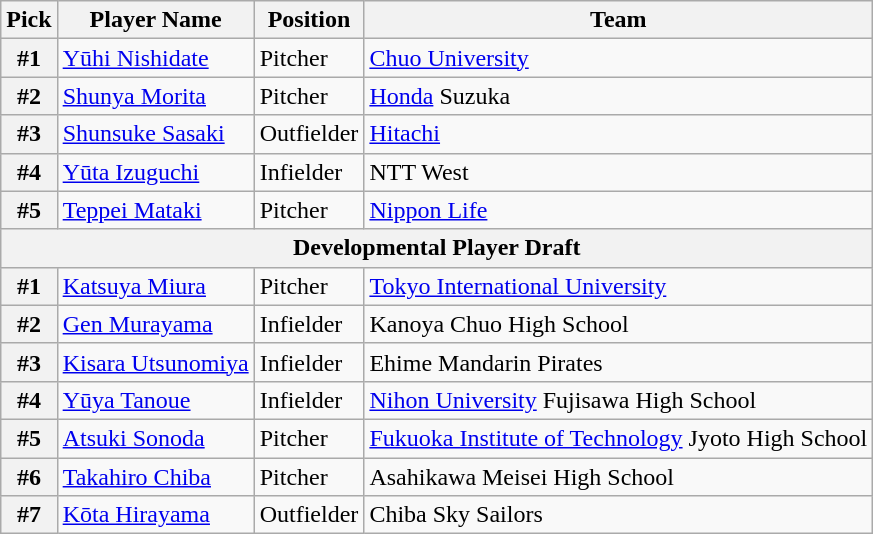<table class="wikitable">
<tr>
<th>Pick</th>
<th>Player Name</th>
<th>Position</th>
<th>Team</th>
</tr>
<tr>
<th>#1</th>
<td><a href='#'>Yūhi Nishidate</a></td>
<td>Pitcher</td>
<td><a href='#'>Chuo University</a></td>
</tr>
<tr>
<th>#2</th>
<td><a href='#'>Shunya Morita</a></td>
<td>Pitcher</td>
<td><a href='#'>Honda</a> Suzuka</td>
</tr>
<tr>
<th>#3</th>
<td><a href='#'>Shunsuke Sasaki</a></td>
<td>Outfielder</td>
<td><a href='#'>Hitachi</a></td>
</tr>
<tr>
<th>#4</th>
<td><a href='#'>Yūta Izuguchi</a></td>
<td>Infielder</td>
<td>NTT West</td>
</tr>
<tr>
<th>#5</th>
<td><a href='#'>Teppei Mataki</a></td>
<td>Pitcher</td>
<td><a href='#'>Nippon Life</a></td>
</tr>
<tr>
<th colspan="5">Developmental Player Draft</th>
</tr>
<tr>
<th>#1</th>
<td><a href='#'>Katsuya Miura</a></td>
<td>Pitcher</td>
<td><a href='#'>Tokyo International University</a></td>
</tr>
<tr>
<th>#2</th>
<td><a href='#'>Gen Murayama</a></td>
<td>Infielder</td>
<td>Kanoya Chuo High School</td>
</tr>
<tr>
<th>#3</th>
<td><a href='#'>Kisara Utsunomiya</a></td>
<td>Infielder</td>
<td>Ehime Mandarin Pirates</td>
</tr>
<tr>
<th>#4</th>
<td><a href='#'>Yūya Tanoue</a></td>
<td>Infielder</td>
<td><a href='#'>Nihon University</a> Fujisawa High School</td>
</tr>
<tr>
<th>#5</th>
<td><a href='#'>Atsuki Sonoda</a></td>
<td>Pitcher</td>
<td><a href='#'>Fukuoka Institute of Technology</a> Jyoto High School</td>
</tr>
<tr>
<th>#6</th>
<td><a href='#'>Takahiro Chiba</a></td>
<td>Pitcher</td>
<td>Asahikawa Meisei High School</td>
</tr>
<tr>
<th>#7</th>
<td><a href='#'>Kōta Hirayama</a></td>
<td>Outfielder</td>
<td>Chiba Sky Sailors</td>
</tr>
</table>
